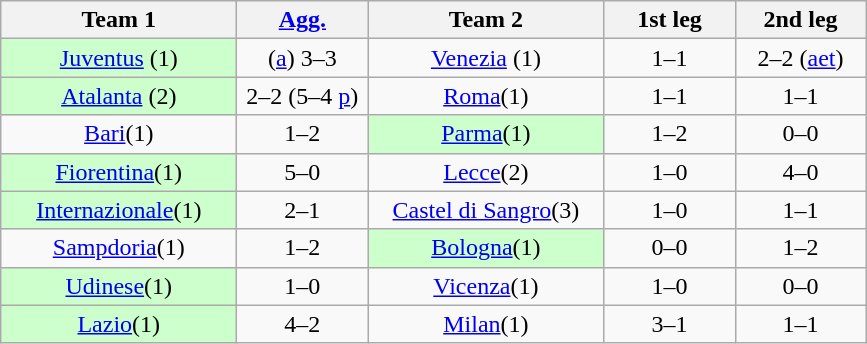<table class="wikitable" style="text-align: center">
<tr>
<th width=150>Team 1</th>
<th width=80><a href='#'>Agg.</a></th>
<th width=150>Team 2</th>
<th width=80>1st leg</th>
<th width=80>2nd leg</th>
</tr>
<tr>
<td bgcolor="ccffcc"><a href='#'>Juventus</a> (1)</td>
<td>(<a href='#'>a</a>) 3–3</td>
<td><a href='#'>Venezia</a> (1)</td>
<td>1–1</td>
<td>2–2 (<a href='#'>aet</a>)</td>
</tr>
<tr>
<td bgcolor="ccffcc"><a href='#'>Atalanta</a> (2)</td>
<td>2–2 (5–4 <a href='#'>p</a>)</td>
<td><a href='#'>Roma</a>(1)</td>
<td>1–1</td>
<td>1–1</td>
</tr>
<tr>
<td><a href='#'>Bari</a>(1)</td>
<td>1–2</td>
<td bgcolor="ccffcc"><a href='#'>Parma</a>(1)</td>
<td>1–2</td>
<td>0–0</td>
</tr>
<tr>
<td bgcolor="ccffcc"><a href='#'>Fiorentina</a>(1)</td>
<td>5–0</td>
<td><a href='#'>Lecce</a>(2)</td>
<td>1–0</td>
<td>4–0</td>
</tr>
<tr>
<td bgcolor="ccffcc"><a href='#'>Internazionale</a>(1)</td>
<td>2–1</td>
<td><a href='#'>Castel di Sangro</a>(3)</td>
<td>1–0</td>
<td>1–1</td>
</tr>
<tr>
<td><a href='#'>Sampdoria</a>(1)</td>
<td>1–2</td>
<td bgcolor="ccffcc"><a href='#'>Bologna</a>(1)</td>
<td>0–0</td>
<td>1–2</td>
</tr>
<tr>
<td bgcolor="ccffcc"><a href='#'>Udinese</a>(1)</td>
<td>1–0</td>
<td><a href='#'>Vicenza</a>(1)</td>
<td>1–0</td>
<td>0–0</td>
</tr>
<tr>
<td bgcolor="ccffcc"><a href='#'>Lazio</a>(1)</td>
<td>4–2</td>
<td><a href='#'>Milan</a>(1)</td>
<td>3–1</td>
<td>1–1</td>
</tr>
</table>
